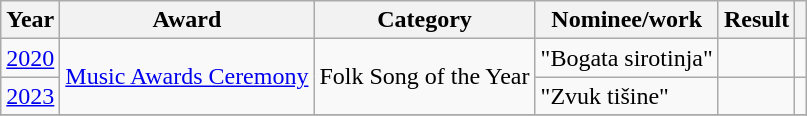<table class="wikitable">
<tr>
<th>Year</th>
<th>Award</th>
<th>Category</th>
<th>Nominee/work</th>
<th>Result</th>
<th></th>
</tr>
<tr>
<td><a href='#'>2020</a></td>
<td rowspan="2"><a href='#'>Music Awards Ceremony</a></td>
<td rowspan="2">Folk Song of the Year</td>
<td>"Bogata sirotinja"</td>
<td></td>
<td></td>
</tr>
<tr>
<td><a href='#'>2023</a></td>
<td>"Zvuk tišine"</td>
<td></td>
<td></td>
</tr>
<tr>
</tr>
</table>
